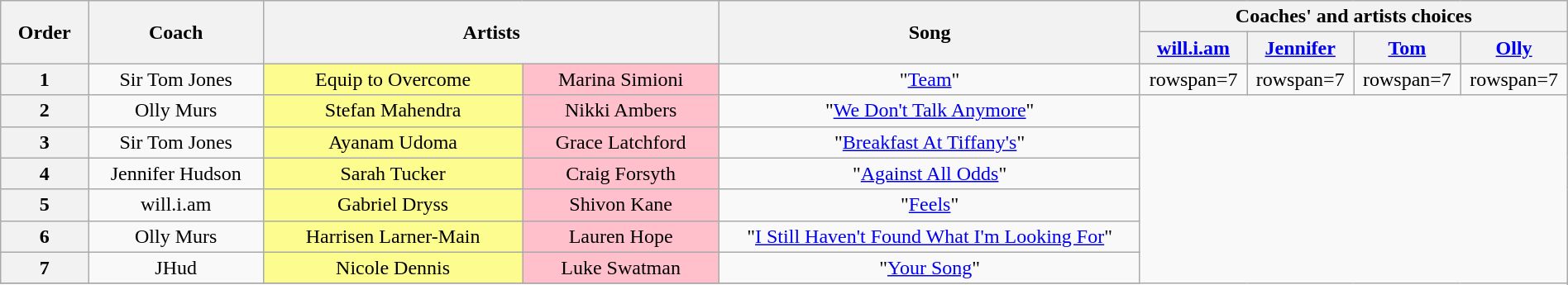<table class="wikitable" style="text-align:center; width:100%;">
<tr>
<th rowspan="2" scope="col" style="width:05%;">Order</th>
<th rowspan="2" scope="col" style="width:10%;">Coach</th>
<th colspan="2" rowspan="2" scope="col" style="width:26%;">Artists</th>
<th rowspan="2" scope="col" style="width:24%;">Song</th>
<th colspan="4" scope="col" style="width:20%;">Coaches' and artists choices</th>
</tr>
<tr>
<th style="width:05%;"><a href='#'>will.i.am</a></th>
<th style="width:05%;"><a href='#'>Jennifer</a></th>
<th style="width:05%;"><a href='#'>Tom</a></th>
<th style="width:05%;"><a href='#'>Olly</a></th>
</tr>
<tr>
<th scope="col">1</th>
<td>Sir Tom Jones</td>
<td style="background:#fdfc8f;text-align:center;">Equip to Overcome</td>
<td style="background:pink;text-align:center;">Marina Simioni</td>
<td>"<a href='#'>Team</a>"</td>
<td>rowspan=7 </td>
<td>rowspan=7 </td>
<td>rowspan=7 </td>
<td>rowspan=7 </td>
</tr>
<tr>
<th scope="col">2</th>
<td>Olly Murs</td>
<td style="background:#fdfc8f;text-align:center;">Stefan Mahendra</td>
<td style="background:pink;text-align:center;">Nikki Ambers</td>
<td>"<a href='#'>We Don't Talk Anymore</a>"</td>
</tr>
<tr>
<th scope="col">3</th>
<td>Sir Tom Jones</td>
<td style="background:#fdfc8f;text-align:center;">Ayanam Udoma</td>
<td style="background:pink;text-align:center;">Grace Latchford</td>
<td>"<a href='#'>Breakfast At Tiffany's</a>"</td>
</tr>
<tr>
<th scope="col">4</th>
<td>Jennifer Hudson</td>
<td style="background:#fdfc8f;text-align:center;">Sarah Tucker</td>
<td style="background:pink;text-align:center;">Craig Forsyth</td>
<td>"<a href='#'>Against All Odds</a>"</td>
</tr>
<tr>
<th scope="col">5</th>
<td>will.i.am</td>
<td style="background:#fdfc8f;text-align:center;">Gabriel Dryss</td>
<td style="background:pink;text-align:center;">Shivon Kane</td>
<td>"<a href='#'>Feels</a>"</td>
</tr>
<tr>
<th scope="col">6</th>
<td>Olly Murs</td>
<td style="background:#fdfc8f;text-align:center;">Harrisen Larner-Main</td>
<td style="background:pink;text-align:center;">Lauren Hope</td>
<td>"<a href='#'>I Still Haven't Found What I'm Looking For</a>"</td>
</tr>
<tr>
<th scope="col">7</th>
<td>JHud</td>
<td style="background:#fdfc8f;text-align:center;">Nicole Dennis</td>
<td style="background:pink;text-align:center;">Luke Swatman</td>
<td>"<a href='#'>Your Song</a>"</td>
</tr>
<tr>
</tr>
</table>
